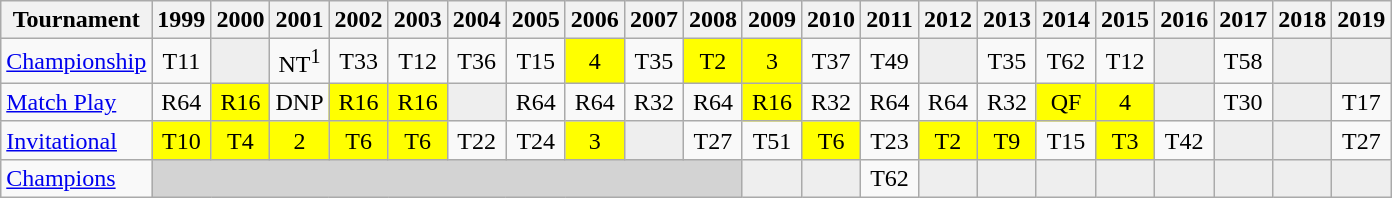<table class="wikitable" style="text-align:center;">
<tr>
<th>Tournament</th>
<th>1999</th>
<th>2000</th>
<th>2001</th>
<th>2002</th>
<th>2003</th>
<th>2004</th>
<th>2005</th>
<th>2006</th>
<th>2007</th>
<th>2008</th>
<th>2009</th>
<th>2010</th>
<th>2011</th>
<th>2012</th>
<th>2013</th>
<th>2014</th>
<th>2015</th>
<th>2016</th>
<th>2017</th>
<th>2018</th>
<th>2019</th>
</tr>
<tr>
<td align="left"><a href='#'>Championship</a></td>
<td>T11</td>
<td style="background:#eeeeee;"></td>
<td>NT<sup>1</sup></td>
<td>T33</td>
<td>T12</td>
<td>T36</td>
<td>T15</td>
<td style="background:yellow;">4</td>
<td>T35</td>
<td style="background:yellow;">T2</td>
<td style="background:yellow;">3</td>
<td>T37</td>
<td>T49</td>
<td style="background:#eeeeee;"></td>
<td>T35</td>
<td>T62</td>
<td>T12</td>
<td style="background:#eeeeee;"></td>
<td>T58</td>
<td style="background:#eeeeee;"></td>
<td style="background:#eeeeee;"></td>
</tr>
<tr>
<td align="left"><a href='#'>Match Play</a></td>
<td>R64</td>
<td style="background:yellow;">R16</td>
<td>DNP</td>
<td style="background:yellow;">R16</td>
<td style="background:yellow;">R16</td>
<td style="background:#eeeeee;"></td>
<td>R64</td>
<td>R64</td>
<td>R32</td>
<td>R64</td>
<td style="background:yellow;">R16</td>
<td>R32</td>
<td>R64</td>
<td>R64</td>
<td>R32</td>
<td style="background:yellow;">QF</td>
<td style="background:yellow;">4</td>
<td style="background:#eeeeee;"></td>
<td>T30</td>
<td style="background:#eeeeee;"></td>
<td>T17</td>
</tr>
<tr>
<td align="left"><a href='#'>Invitational</a></td>
<td style="background:yellow;">T10</td>
<td style="background:yellow;">T4</td>
<td style="background:yellow;">2</td>
<td style="background:yellow;">T6</td>
<td style="background:yellow;">T6</td>
<td>T22</td>
<td>T24</td>
<td style="background:yellow;">3</td>
<td style="background:#eeeeee;"></td>
<td>T27</td>
<td>T51</td>
<td style="background:yellow;">T6</td>
<td>T23</td>
<td style="background:yellow;">T2</td>
<td style="background:yellow;">T9</td>
<td>T15</td>
<td style="background:yellow;">T3</td>
<td>T42</td>
<td style="background:#eeeeee;"></td>
<td style="background:#eeeeee;"></td>
<td>T27</td>
</tr>
<tr>
<td align="left"><a href='#'>Champions</a></td>
<td colspan=10 style="background:#D3D3D3;"></td>
<td style="background:#eeeeee;"></td>
<td style="background:#eeeeee;"></td>
<td>T62</td>
<td style="background:#eeeeee;"></td>
<td style="background:#eeeeee;"></td>
<td style="background:#eeeeee;"></td>
<td style="background:#eeeeee;"></td>
<td style="background:#eeeeee;"></td>
<td style="background:#eeeeee;"></td>
<td style="background:#eeeeee;"></td>
<td style="background:#eeeeee;"></td>
</tr>
</table>
